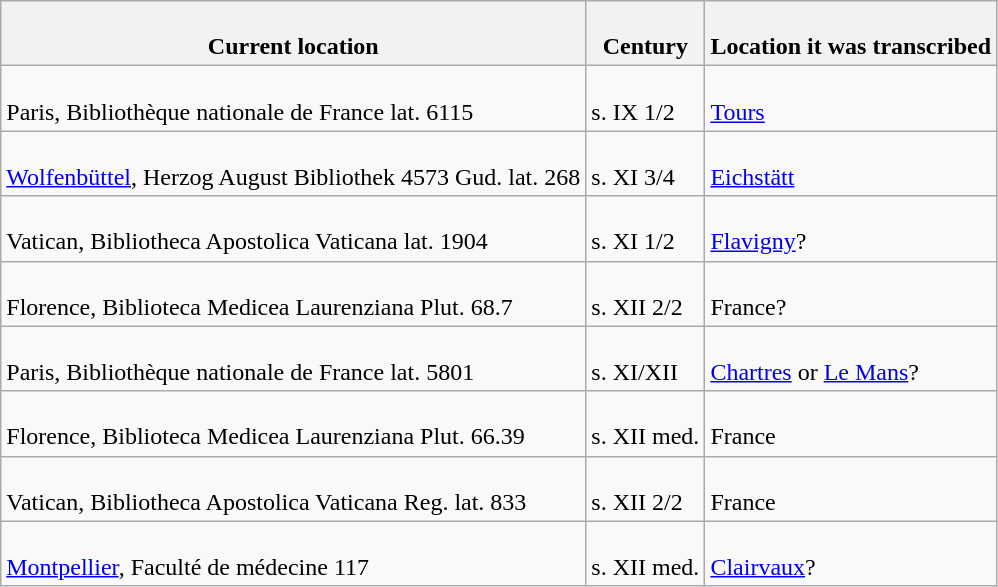<table class="wikitable">
<tr>
<th><br>Current location</th>
<th><br>Century</th>
<th><br>Location it was transcribed</th>
</tr>
<tr>
<td><br>Paris, Bibliothèque nationale de France lat. 6115</td>
<td><br>s. IX 1/2</td>
<td><br><a href='#'>Tours</a></td>
</tr>
<tr>
<td><br><a href='#'>Wolfenbüttel</a>, Herzog August Bibliothek 4573 Gud. lat. 268</td>
<td><br>s. XI 3/4</td>
<td><br><a href='#'>Eichstätt</a></td>
</tr>
<tr>
<td><br>Vatican, Bibliotheca Apostolica Vaticana lat. 1904</td>
<td><br>s. XI 1/2</td>
<td><br><a href='#'>Flavigny</a>?</td>
</tr>
<tr>
<td><br>Florence, Biblioteca Medicea Laurenziana Plut. 68.7</td>
<td><br>s. XII 2/2</td>
<td><br>France?</td>
</tr>
<tr>
<td><br>Paris, Bibliothèque nationale de France lat. 5801</td>
<td><br>s. XI/XII</td>
<td><br><a href='#'>Chartres</a> or <a href='#'>Le Mans</a>?</td>
</tr>
<tr>
<td><br>Florence, Biblioteca Medicea Laurenziana Plut. 66.39</td>
<td><br>s. XII med.</td>
<td><br>France</td>
</tr>
<tr>
<td><br>Vatican, Bibliotheca Apostolica Vaticana Reg. lat. 833</td>
<td><br>s. XII 2/2</td>
<td><br>France</td>
</tr>
<tr>
<td><br><a href='#'>Montpellier</a>, Faculté de médecine 117</td>
<td><br>s. XII med.</td>
<td><br><a href='#'>Clairvaux</a>?</td>
</tr>
</table>
